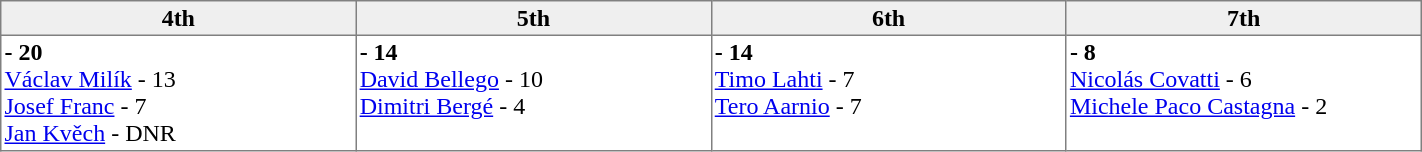<table border="1" cellpadding="2" cellspacing="0"  style="width:75%; border-collapse:collapse;">
<tr style="text-align:left; background:#efefef;">
<th style="width:15%; text-align:center;">4th</th>
<th style="width:15%; text-align:center;">5th</th>
<th style="width:15%; text-align:center;">6th</th>
<th style="width:15%; text-align:center;">7th</th>
</tr>
<tr align=left>
<td valign=top align=left><strong> - 20</strong><br><a href='#'>Václav Milík</a> - 13<br><a href='#'>Josef Franc</a> - 7<br><a href='#'>Jan Kvěch</a> - DNR</td>
<td valign=top align=left><strong> - 14</strong><br><a href='#'>David Bellego</a> - 10<br><a href='#'>Dimitri Bergé</a> - 4</td>
<td valign=top align=left><strong> - 14</strong><br><a href='#'>Timo Lahti</a> - 7<br><a href='#'>Tero Aarnio</a> - 7</td>
<td valign=top align=left><strong> - 8</strong><br><a href='#'>Nicolás Covatti</a> - 6<br><a href='#'>Michele Paco Castagna</a> - 2</td>
</tr>
</table>
